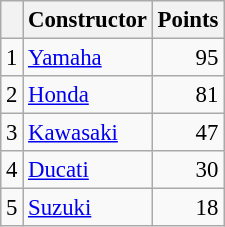<table class="wikitable" style="font-size: 95%;">
<tr>
<th></th>
<th>Constructor</th>
<th>Points</th>
</tr>
<tr>
<td align=center>1</td>
<td> <a href='#'>Yamaha</a></td>
<td align=right>95</td>
</tr>
<tr>
<td align=center>2</td>
<td> <a href='#'>Honda</a></td>
<td align=right>81</td>
</tr>
<tr>
<td align=center>3</td>
<td> <a href='#'>Kawasaki</a></td>
<td align=right>47</td>
</tr>
<tr>
<td align=center>4</td>
<td> <a href='#'>Ducati</a></td>
<td align=right>30</td>
</tr>
<tr>
<td align=center>5</td>
<td> <a href='#'>Suzuki</a></td>
<td align=right>18</td>
</tr>
</table>
